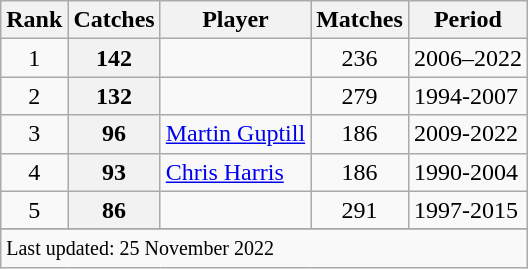<table class="wikitable plainrowheaders sortable">
<tr>
<th scope=col>Rank</th>
<th scope=col>Catches</th>
<th scope=col>Player</th>
<th scope=col>Matches</th>
<th scope=col>Period</th>
</tr>
<tr>
<td align=center>1</td>
<th scope=row style="text-align:center;">142</th>
<td></td>
<td align=center>236</td>
<td>2006–2022</td>
</tr>
<tr>
<td align=center>2</td>
<th scope=row style=text-align:center;>132</th>
<td></td>
<td align=center>279</td>
<td>1994-2007</td>
</tr>
<tr>
<td align=center>3</td>
<th scope=row style=text-align:center;>96</th>
<td><a href='#'>Martin Guptill</a></td>
<td align=center>186</td>
<td>2009-2022</td>
</tr>
<tr>
<td align=center>4</td>
<th scope=row style=text-align:center;>93</th>
<td><a href='#'>Chris Harris</a></td>
<td align=center>186</td>
<td>1990-2004</td>
</tr>
<tr>
<td align=center>5</td>
<th scope=row style=text-align:center;>86</th>
<td></td>
<td align=center>291</td>
<td>1997-2015</td>
</tr>
<tr>
</tr>
<tr class=sortbottom>
<td colspan=5><small>Last updated: 25 November 2022</small></td>
</tr>
</table>
